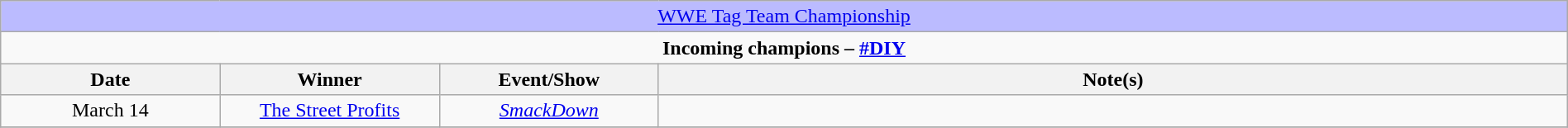<table class="wikitable" style="text-align:center; width:100%;">
<tr style="background:#BBF;">
<td colspan="4" style="text-align: center;"><a href='#'>WWE Tag Team Championship</a></td>
</tr>
<tr>
<td colspan="4" style="text-align: center;"><strong>Incoming champions – <a href='#'>#DIY</a> </strong></td>
</tr>
<tr>
<th width="14%">Date</th>
<th width="14%">Winner</th>
<th width="14%">Event/Show</th>
<th width="58%">Note(s)</th>
</tr>
<tr>
<td>March 14</td>
<td><a href='#'>The Street Profits</a><br></td>
<td><em><a href='#'>SmackDown</a></em></td>
<td></td>
</tr>
<tr>
</tr>
</table>
